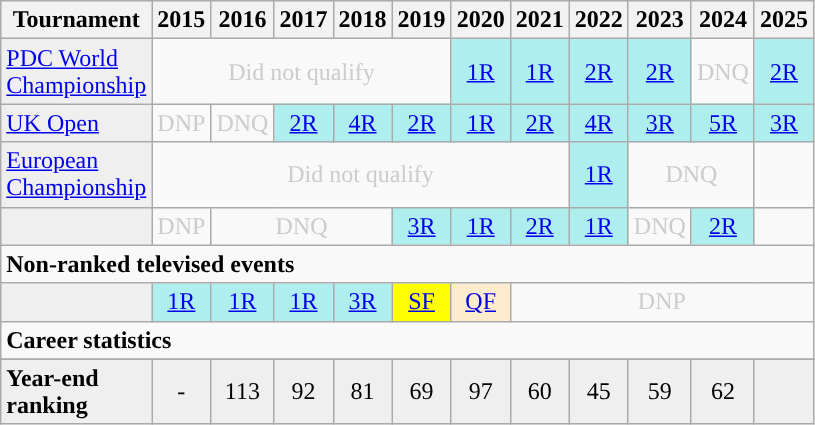<table class="wikitable" style="width:20%; margin:0">
<tr>
<th>Tournament</th>
<th>2015</th>
<th>2016</th>
<th>2017</th>
<th>2018</th>
<th>2019</th>
<th>2020</th>
<th>2021</th>
<th>2022</th>
<th>2023</th>
<th>2024</th>
<th>2025</th>
</tr>
<tr>
<td style="background:#efefef;"><a href='#'>PDC World Championship</a></td>
<td colspan="5" style="text-align:center; color:#ccc;">Did not qualify</td>
<td style="text-align:center; background:#afeeee;"><a href='#'>1R</a></td>
<td style="text-align:center; background:#afeeee;"><a href='#'>1R</a></td>
<td style="text-align:center; background:#afeeee;"><a href='#'>2R</a></td>
<td style="text-align:center; background:#afeeee;"><a href='#'>2R</a></td>
<td style="text-align:center; color:#ccc;">DNQ</td>
<td style="text-align:center; background:#afeeee;"><a href='#'>2R</a></td>
</tr>
<tr>
<td style="background:#efefef;"><a href='#'>UK Open</a></td>
<td style="text-align:center; color:#ccc;">DNP</td>
<td style="text-align:center; color:#ccc;">DNQ</td>
<td style="text-align:center; background:#afeeee;"><a href='#'>2R</a></td>
<td style="text-align:center; background:#afeeee;"><a href='#'>4R</a></td>
<td style="text-align:center; background:#afeeee;"><a href='#'>2R</a></td>
<td style="text-align:center; background:#afeeee;"><a href='#'>1R</a></td>
<td style="text-align:center; background:#afeeee;"><a href='#'>2R</a></td>
<td style="text-align:center; background:#afeeee;"><a href='#'>4R</a></td>
<td style="text-align:center; background:#afeeee;"><a href='#'>3R</a></td>
<td style="text-align:center; background:#afeeee;"><a href='#'>5R</a></td>
<td style="text-align:center; background:#afeeee;"><a href='#'>3R</a></td>
</tr>
<tr>
<td style="background:#efefef;"><a href='#'>European Championship</a></td>
<td colspan="7" style="text-align:center; color:#ccc;">Did not qualify</td>
<td style="text-align:center; background:#afeeee;"><a href='#'>1R</a></td>
<td colspan="2" style="text-align:center; color:#ccc;">DNQ</td>
<td></td>
</tr>
<tr>
<td style="background:#efefef;"></td>
<td style="text-align:center; color:#ccc;">DNP</td>
<td colspan="3" style="text-align:center; color:#ccc;">DNQ</td>
<td style="text-align:center; background:#afeeee;"><a href='#'>3R</a></td>
<td style="text-align:center; background:#afeeee;"><a href='#'>1R</a></td>
<td style="text-align:center; background:#afeeee;"><a href='#'>2R</a></td>
<td style="text-align:center; background:#afeeee;"><a href='#'>1R</a></td>
<td style="text-align:center; color:#ccc;">DNQ</td>
<td style="text-align:center; background:#afeeee;"><a href='#'>2R</a></td>
<td></td>
</tr>
<tr>
<td colspan="15" align="left"><strong>Non-ranked televised events</strong></td>
</tr>
<tr>
<td style="background:#efefef;"></td>
<td style="text-align:center; background:#afeeee;"><a href='#'>1R</a></td>
<td style="text-align:center; background:#afeeee;"><a href='#'>1R</a></td>
<td style="text-align:center; background:#afeeee;"><a href='#'>1R</a></td>
<td style="text-align:center; background:#afeeee;"><a href='#'>3R</a></td>
<td style="text-align:center; background:yellow;"><a href='#'>SF</a></td>
<td style="text-align:center; background:#ffebcd;"><a href='#'>QF</a></td>
<td colspan="5" style="text-align:center; color:#ccc;">DNP</td>
</tr>
<tr>
<td colspan="15" align="left"><strong>Career statistics</strong></td>
</tr>
<tr>
</tr>
<tr bgcolor="efefef">
<td align="left"><strong>Year-end ranking</strong></td>
<td style="text-align:center;">-</td>
<td style="text-align:center;">113</td>
<td style="text-align:center;">92</td>
<td style="text-align:center;">81</td>
<td style="text-align:center;">69</td>
<td style="text-align:center;">97</td>
<td style="text-align:center;">60</td>
<td style="text-align:center;">45</td>
<td style="text-align:center;">59</td>
<td style="text-align:center;">62</td>
<td></td>
</tr>
</table>
